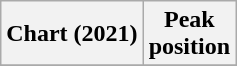<table class="wikitable sortable plainrowheaders" style="text-align:center">
<tr>
<th scope="col">Chart (2021)</th>
<th scope="col">Peak<br>position</th>
</tr>
<tr>
</tr>
</table>
